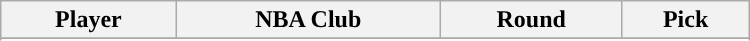<table class="wikitable" width="500">
<tr>
<th>Player</th>
<th>NBA Club</th>
<th>Round</th>
<th>Pick</th>
</tr>
<tr align="center" bgcolor="">
</tr>
<tr align="center" bgcolor="">
</tr>
</table>
